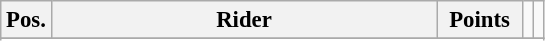<table class="wikitable" style="font-size: 95%">
<tr valign=top >
<th width=20px valign=middle>Pos.</th>
<th width=250px valign=middle>Rider</th>
<th width=50px valign=middle>Points</th>
<td></td>
<td></td>
</tr>
<tr>
</tr>
<tr>
</tr>
</table>
